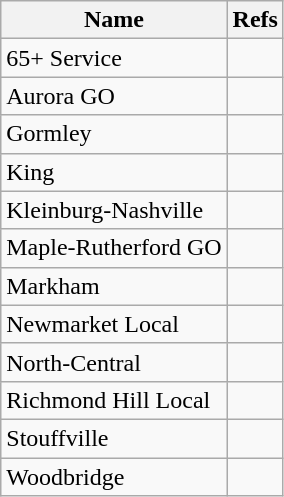<table class="wikitable">
<tr>
<th>Name</th>
<th>Refs</th>
</tr>
<tr>
<td>65+ Service</td>
<td></td>
</tr>
<tr>
<td>Aurora GO</td>
<td></td>
</tr>
<tr>
<td>Gormley</td>
<td></td>
</tr>
<tr>
<td>King</td>
<td></td>
</tr>
<tr>
<td>Kleinburg-Nashville</td>
<td></td>
</tr>
<tr>
<td>Maple-Rutherford GO</td>
<td></td>
</tr>
<tr>
<td>Markham</td>
<td></td>
</tr>
<tr>
<td>Newmarket Local</td>
<td></td>
</tr>
<tr>
<td>North-Central</td>
<td></td>
</tr>
<tr>
<td>Richmond Hill Local</td>
<td></td>
</tr>
<tr>
<td>Stouffville</td>
<td></td>
</tr>
<tr>
<td>Woodbridge</td>
<td></td>
</tr>
</table>
